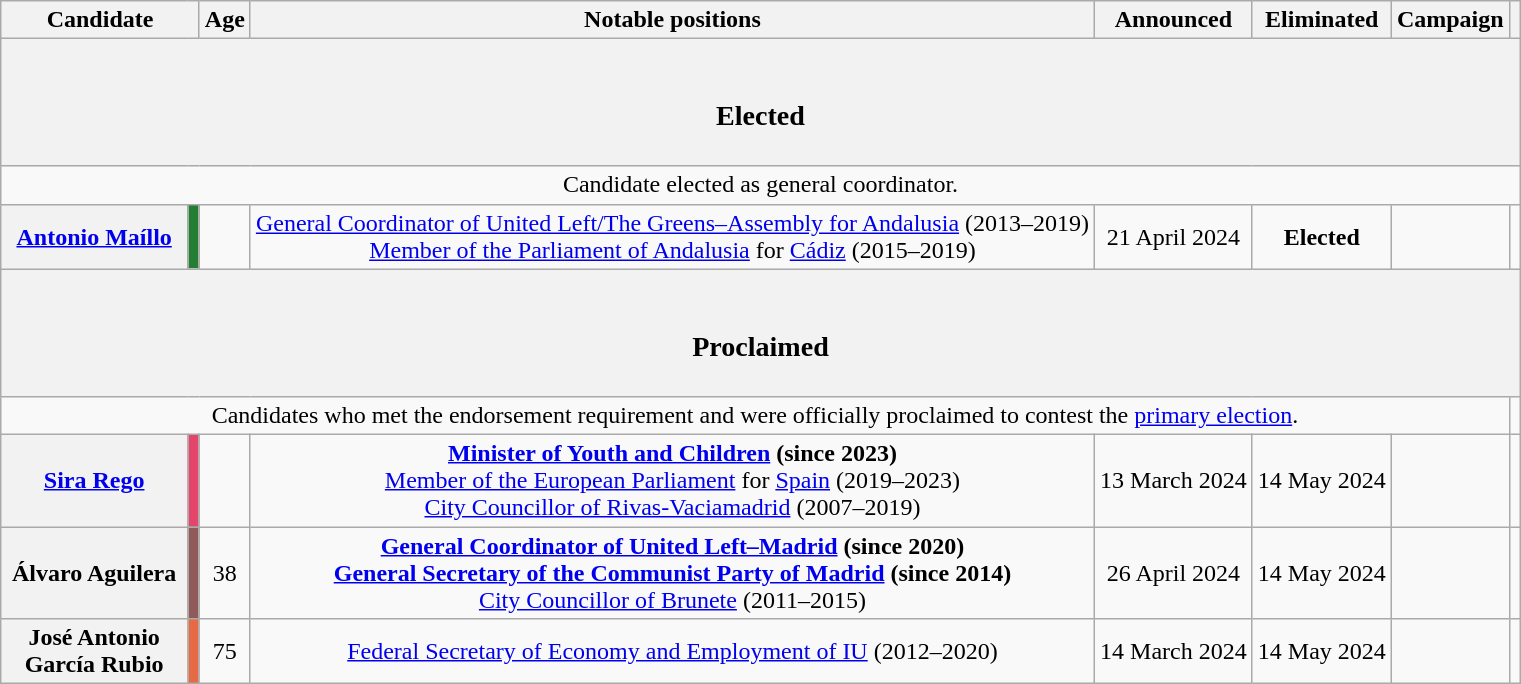<table class="wikitable" style="text-align:center;">
<tr>
<th colspan="2" width="125">Candidate</th>
<th>Age</th>
<th>Notable positions</th>
<th>Announced</th>
<th>Eliminated</th>
<th>Campaign</th>
<th></th>
</tr>
<tr>
<th colspan="8"><br><h3>Elected</h3></th>
</tr>
<tr>
<td colspan="8">Candidate elected as general coordinator.</td>
</tr>
<tr>
<th><a href='#'>Antonio Maíllo</a></th>
<td style="background:#237D33"></td>
<td></td>
<td><a href='#'>General Coordinator of United Left/The Greens–Assembly for Andalusia</a> (2013–2019)<br><a href='#'>Member of the Parliament of Andalusia</a> for <a href='#'>Cádiz</a> (2015–2019)</td>
<td>21 April 2024</td>
<td> <strong>Elected</strong></td>
<td></td>
<td></td>
</tr>
<tr>
<th colspan="8"><br><h3>Proclaimed</h3></th>
</tr>
<tr>
<td colspan="7">Candidates who met the endorsement requirement and were officially proclaimed to contest the <a href='#'>primary election</a>.</td>
</tr>
<tr>
<th><a href='#'>Sira Rego</a></th>
<td style="background:#E3466A"></td>
<td></td>
<td><strong><a href='#'>Minister of Youth and Children</a> (since 2023)</strong><br><a href='#'>Member of the European Parliament</a> for <a href='#'>Spain</a> (2019–2023)<br><a href='#'>City Councillor of Rivas-Vaciamadrid</a> (2007–2019)</td>
<td>13 March 2024</td>
<td>14 May 2024</td>
<td><br></td>
<td></td>
</tr>
<tr>
<th>Álvaro Aguilera</th>
<td style="background:#8F5A5A"></td>
<td>38</td>
<td><strong><a href='#'>General Coordinator of United Left–Madrid</a> (since 2020)<br><a href='#'>General Secretary of the Communist Party of Madrid</a> (since 2014)</strong><br><a href='#'>City Councillor of Brunete</a> (2011–2015)</td>
<td>26 April 2024</td>
<td>14 May 2024</td>
<td></td>
<td></td>
</tr>
<tr>
<th>José Antonio<br>García Rubio</th>
<td style="background:#E66A45"></td>
<td>75</td>
<td><a href='#'>Federal Secretary of Economy and Employment of IU</a> (2012–2020)</td>
<td>14 March 2024</td>
<td>14 May 2024</td>
<td><br></td>
<td></td>
</tr>
</table>
